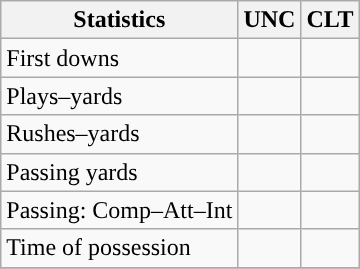<table class="wikitable" style="float: left;">
<tr>
<th>Statistics</th>
<th>UNC</th>
<th>CLT</th>
</tr>
<tr>
<td>First downs</td>
<td></td>
<td></td>
</tr>
<tr>
<td>Plays–yards</td>
<td></td>
<td></td>
</tr>
<tr>
<td>Rushes–yards</td>
<td></td>
<td></td>
</tr>
<tr>
<td>Passing yards</td>
<td></td>
<td></td>
</tr>
<tr>
<td>Passing: Comp–Att–Int</td>
<td></td>
<td></td>
</tr>
<tr>
<td>Time of possession</td>
<td></td>
<td></td>
</tr>
<tr>
</tr>
</table>
